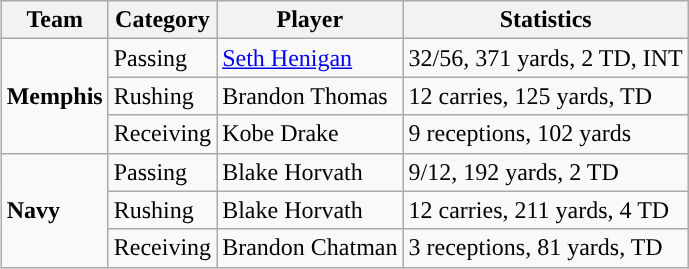<table class="wikitable" style="float: right;">
<tr>
<th>Team</th>
<th>Category</th>
<th>Player</th>
<th>Statistics</th>
</tr>
<tr>
<td rowspan=3><strong>Memphis</strong></td>
<td>Passing</td>
<td><a href='#'>Seth Henigan</a></td>
<td>32/56, 371 yards, 2 TD, INT</td>
</tr>
<tr>
<td>Rushing</td>
<td>Brandon Thomas</td>
<td>12 carries, 125 yards, TD</td>
</tr>
<tr>
<td>Receiving</td>
<td>Kobe Drake</td>
<td>9 receptions, 102 yards</td>
</tr>
<tr>
<td rowspan=3><strong>Navy</strong></td>
<td>Passing</td>
<td>Blake Horvath</td>
<td>9/12, 192 yards, 2 TD</td>
</tr>
<tr>
<td>Rushing</td>
<td>Blake Horvath</td>
<td>12 carries, 211 yards, 4 TD</td>
</tr>
<tr>
<td>Receiving</td>
<td>Brandon Chatman</td>
<td>3 receptions, 81 yards, TD</td>
</tr>
</table>
